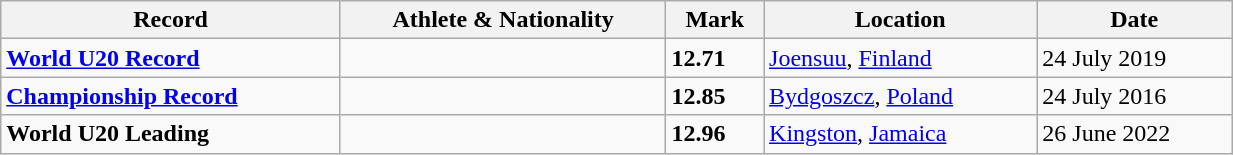<table class="wikitable" width=65%>
<tr>
<th>Record</th>
<th>Athlete & Nationality</th>
<th>Mark</th>
<th>Location</th>
<th>Date</th>
</tr>
<tr>
<td><strong><a href='#'>World U20 Record</a></strong></td>
<td></td>
<td><strong>12.71</strong></td>
<td><a href='#'>Joensuu</a>, <a href='#'>Finland</a></td>
<td>24 July 2019</td>
</tr>
<tr>
<td><strong><a href='#'>Championship Record</a></strong></td>
<td></td>
<td><strong>12.85</strong></td>
<td><a href='#'>Bydgoszcz</a>, <a href='#'>Poland</a></td>
<td>24 July 2016</td>
</tr>
<tr>
<td><strong>World U20 Leading</strong></td>
<td></td>
<td><strong>12.96</strong></td>
<td><a href='#'>Kingston</a>, <a href='#'>Jamaica</a></td>
<td>26 June 2022</td>
</tr>
</table>
